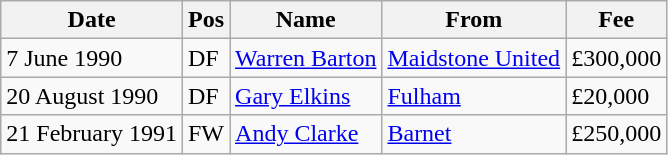<table class="wikitable">
<tr>
<th>Date</th>
<th>Pos</th>
<th>Name</th>
<th>From</th>
<th>Fee</th>
</tr>
<tr>
<td>7 June 1990</td>
<td>DF</td>
<td><a href='#'>Warren Barton</a></td>
<td><a href='#'>Maidstone United</a></td>
<td>£300,000</td>
</tr>
<tr>
<td>20 August 1990</td>
<td>DF</td>
<td><a href='#'>Gary Elkins</a></td>
<td><a href='#'>Fulham</a></td>
<td>£20,000</td>
</tr>
<tr>
<td>21 February 1991</td>
<td>FW</td>
<td><a href='#'>Andy Clarke</a></td>
<td><a href='#'>Barnet</a></td>
<td>£250,000</td>
</tr>
</table>
